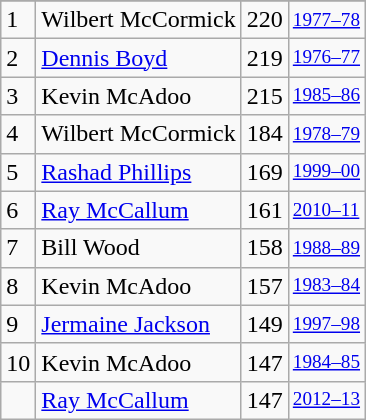<table class="wikitable">
<tr>
</tr>
<tr>
<td>1</td>
<td>Wilbert McCormick</td>
<td>220</td>
<td style="font-size:80%;"><a href='#'>1977–78</a></td>
</tr>
<tr>
<td>2</td>
<td><a href='#'>Dennis Boyd</a></td>
<td>219</td>
<td style="font-size:80%;"><a href='#'>1976–77</a></td>
</tr>
<tr>
<td>3</td>
<td>Kevin McAdoo</td>
<td>215</td>
<td style="font-size:80%;"><a href='#'>1985–86</a></td>
</tr>
<tr>
<td>4</td>
<td>Wilbert McCormick</td>
<td>184</td>
<td style="font-size:80%;"><a href='#'>1978–79</a></td>
</tr>
<tr>
<td>5</td>
<td><a href='#'>Rashad Phillips</a></td>
<td>169</td>
<td style="font-size:80%;"><a href='#'>1999–00</a></td>
</tr>
<tr>
<td>6</td>
<td><a href='#'>Ray McCallum</a></td>
<td>161</td>
<td style="font-size:80%;"><a href='#'>2010–11</a></td>
</tr>
<tr>
<td>7</td>
<td>Bill Wood</td>
<td>158</td>
<td style="font-size:80%;"><a href='#'>1988–89</a></td>
</tr>
<tr>
<td>8</td>
<td>Kevin McAdoo</td>
<td>157</td>
<td style="font-size:80%;"><a href='#'>1983–84</a></td>
</tr>
<tr>
<td>9</td>
<td><a href='#'>Jermaine Jackson</a></td>
<td>149</td>
<td style="font-size:80%;"><a href='#'>1997–98</a></td>
</tr>
<tr>
<td>10</td>
<td>Kevin McAdoo</td>
<td>147</td>
<td style="font-size:80%;"><a href='#'>1984–85</a></td>
</tr>
<tr>
<td></td>
<td><a href='#'>Ray McCallum</a></td>
<td>147</td>
<td style="font-size:80%;"><a href='#'>2012–13</a></td>
</tr>
</table>
